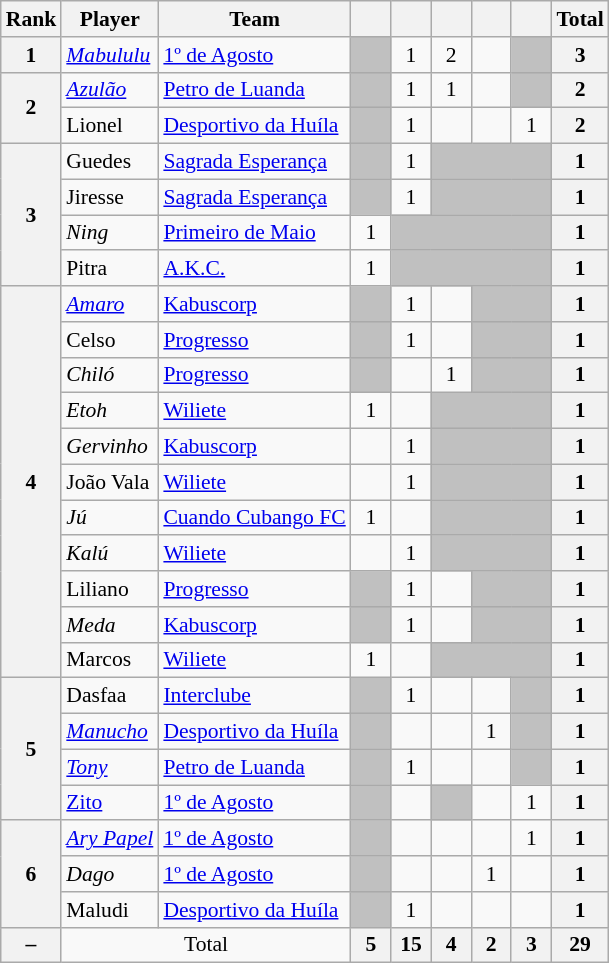<table class="wikitable" style="text-align:center; font-size:90%">
<tr>
<th>Rank</th>
<th>Player</th>
<th>Team</th>
<th style="width:20px;"></th>
<th style="width:20px;"></th>
<th style="width:20px;"></th>
<th style="width:20px;"></th>
<th style="width:20px;"></th>
<th>Total</th>
</tr>
<tr>
<th>1</th>
<td align=left> <em><a href='#'>Mabululu</a></em></td>
<td align=left><a href='#'>1º de Agosto</a></td>
<td bgcolor="silver"></td>
<td>1</td>
<td>2</td>
<td></td>
<td bgcolor="silver"></td>
<th>3</th>
</tr>
<tr>
<th rowspan=2>2</th>
<td align=left> <em><a href='#'>Azulão</a></em></td>
<td align=left><a href='#'>Petro de Luanda</a></td>
<td bgcolor="silver"></td>
<td>1</td>
<td>1</td>
<td></td>
<td bgcolor="silver"></td>
<th>2</th>
</tr>
<tr>
<td align=left> Lionel</td>
<td align=left><a href='#'>Desportivo da Huíla</a></td>
<td bgcolor="silver"></td>
<td>1</td>
<td></td>
<td></td>
<td>1</td>
<th>2</th>
</tr>
<tr>
<th rowspan=4>3</th>
<td align=left> Guedes</td>
<td align=left><a href='#'>Sagrada Esperança</a></td>
<td bgcolor="silver"></td>
<td>1</td>
<td bgcolor="silver" colspan=3></td>
<th>1</th>
</tr>
<tr>
<td align=left> Jiresse</td>
<td align=left><a href='#'>Sagrada Esperança</a></td>
<td bgcolor="silver"></td>
<td>1</td>
<td bgcolor="silver" colspan=3></td>
<th>1</th>
</tr>
<tr>
<td align=left> <em>Ning</em></td>
<td align=left><a href='#'>Primeiro de Maio</a></td>
<td>1</td>
<td bgcolor="silver" colspan=4></td>
<th>1</th>
</tr>
<tr>
<td align=left> Pitra</td>
<td align=left><a href='#'>A.K.C.</a></td>
<td>1</td>
<td bgcolor="silver" colspan=4></td>
<th>1</th>
</tr>
<tr>
<th rowspan=11>4</th>
<td align=left> <em><a href='#'>Amaro</a></em></td>
<td align=left><a href='#'>Kabuscorp</a></td>
<td bgcolor="silver"></td>
<td>1</td>
<td></td>
<td bgcolor="silver" colspan=2></td>
<th>1</th>
</tr>
<tr>
<td align=left> Celso</td>
<td align=left><a href='#'>Progresso</a></td>
<td bgcolor="silver"></td>
<td>1</td>
<td></td>
<td bgcolor="silver" colspan=2></td>
<th>1</th>
</tr>
<tr>
<td align=left> <em>Chiló</em></td>
<td align=left><a href='#'>Progresso</a></td>
<td bgcolor="silver"></td>
<td></td>
<td>1</td>
<td bgcolor="silver" colspan=2></td>
<th>1</th>
</tr>
<tr>
<td align=left> <em>Etoh</em></td>
<td align=left><a href='#'>Wiliete</a></td>
<td>1</td>
<td></td>
<td bgcolor="silver" colspan=3></td>
<th>1</th>
</tr>
<tr>
<td align=left> <em>Gervinho</em></td>
<td align=left><a href='#'>Kabuscorp</a></td>
<td></td>
<td>1</td>
<td bgcolor="silver" colspan=3></td>
<th>1</th>
</tr>
<tr>
<td align=left> João Vala</td>
<td align=left><a href='#'>Wiliete</a></td>
<td></td>
<td>1</td>
<td bgcolor="silver" colspan=3></td>
<th>1</th>
</tr>
<tr>
<td align=left> <em>Jú</em></td>
<td align=left><a href='#'>Cuando Cubango FC</a></td>
<td>1</td>
<td></td>
<td bgcolor="silver" colspan=3></td>
<th>1</th>
</tr>
<tr>
<td align=left> <em>Kalú</em></td>
<td align=left><a href='#'>Wiliete</a></td>
<td></td>
<td>1</td>
<td bgcolor="silver" colspan=3></td>
<th>1</th>
</tr>
<tr>
<td align=left> Liliano</td>
<td align=left><a href='#'>Progresso</a></td>
<td bgcolor="silver"></td>
<td>1</td>
<td></td>
<td bgcolor="silver" colspan=2></td>
<th>1</th>
</tr>
<tr>
<td align=left> <em>Meda</em></td>
<td align=left><a href='#'>Kabuscorp</a></td>
<td bgcolor="silver"></td>
<td>1</td>
<td></td>
<td bgcolor="silver" colspan=2></td>
<th>1</th>
</tr>
<tr>
<td align=left> Marcos</td>
<td align=left><a href='#'>Wiliete</a></td>
<td>1</td>
<td></td>
<td bgcolor="silver" colspan=3></td>
<th>1</th>
</tr>
<tr>
<th rowspan=4>5</th>
<td align=left> Dasfaa</td>
<td align=left><a href='#'>Interclube</a></td>
<td bgcolor="silver"></td>
<td>1</td>
<td></td>
<td></td>
<td bgcolor="silver"></td>
<th>1</th>
</tr>
<tr>
<td align=left> <em><a href='#'>Manucho</a></em></td>
<td align=left><a href='#'>Desportivo da Huíla</a></td>
<td bgcolor="silver"></td>
<td></td>
<td></td>
<td>1</td>
<td bgcolor="silver"></td>
<th>1</th>
</tr>
<tr>
<td align=left> <em><a href='#'>Tony</a></em></td>
<td align=left><a href='#'>Petro de Luanda</a></td>
<td bgcolor="silver"></td>
<td>1</td>
<td></td>
<td></td>
<td bgcolor="silver"></td>
<th>1</th>
</tr>
<tr>
<td align=left> <a href='#'>Zito</a></td>
<td align=left><a href='#'>1º de Agosto</a></td>
<td bgcolor="silver"></td>
<td></td>
<td bgcolor="silver"></td>
<td></td>
<td>1</td>
<th>1</th>
</tr>
<tr>
<th rowspan=3>6</th>
<td align=left> <em><a href='#'>Ary Papel</a></em></td>
<td align=left><a href='#'>1º de Agosto</a></td>
<td bgcolor="silver"></td>
<td></td>
<td></td>
<td></td>
<td>1</td>
<th>1</th>
</tr>
<tr>
<td align=left> <em>Dago</em></td>
<td align=left><a href='#'>1º de Agosto</a></td>
<td bgcolor="silver"></td>
<td></td>
<td></td>
<td>1</td>
<td></td>
<th>1</th>
</tr>
<tr>
<td align=left> Maludi</td>
<td align=left><a href='#'>Desportivo da Huíla</a></td>
<td bgcolor="silver"></td>
<td>1</td>
<td></td>
<td></td>
<td></td>
<th>1</th>
</tr>
<tr>
<th>–</th>
<td align=center colspan=2>Total</td>
<th>5</th>
<th>15</th>
<th>4</th>
<th>2</th>
<th>3</th>
<th><strong>29</strong></th>
</tr>
</table>
